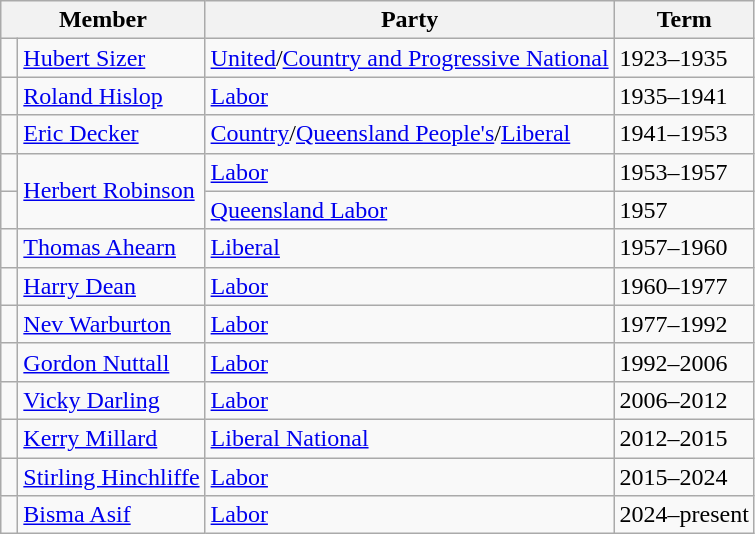<table class="wikitable">
<tr>
<th colspan="2">Member</th>
<th>Party</th>
<th>Term</th>
</tr>
<tr>
<td> </td>
<td><a href='#'>Hubert Sizer</a></td>
<td><a href='#'>United</a>/<a href='#'>Country and Progressive National</a></td>
<td>1923–1935</td>
</tr>
<tr>
<td> </td>
<td><a href='#'>Roland Hislop</a></td>
<td><a href='#'>Labor</a></td>
<td>1935–1941</td>
</tr>
<tr>
<td> </td>
<td><a href='#'>Eric Decker</a></td>
<td><a href='#'>Country</a>/<a href='#'>Queensland People's</a>/<a href='#'>Liberal</a></td>
<td>1941–1953</td>
</tr>
<tr>
<td> </td>
<td rowspan="2"><a href='#'>Herbert Robinson</a></td>
<td><a href='#'>Labor</a></td>
<td>1953–1957</td>
</tr>
<tr>
<td> </td>
<td><a href='#'>Queensland Labor</a></td>
<td>1957</td>
</tr>
<tr>
<td> </td>
<td><a href='#'>Thomas Ahearn</a></td>
<td><a href='#'>Liberal</a></td>
<td>1957–1960</td>
</tr>
<tr>
<td> </td>
<td><a href='#'>Harry Dean</a></td>
<td><a href='#'>Labor</a></td>
<td>1960–1977</td>
</tr>
<tr>
<td> </td>
<td><a href='#'>Nev Warburton</a></td>
<td><a href='#'>Labor</a></td>
<td>1977–1992</td>
</tr>
<tr>
<td> </td>
<td><a href='#'>Gordon Nuttall</a></td>
<td><a href='#'>Labor</a></td>
<td>1992–2006</td>
</tr>
<tr>
<td> </td>
<td><a href='#'>Vicky Darling</a></td>
<td><a href='#'>Labor</a></td>
<td>2006–2012</td>
</tr>
<tr>
<td> </td>
<td><a href='#'>Kerry Millard</a></td>
<td><a href='#'>Liberal National</a></td>
<td>2012–2015</td>
</tr>
<tr>
<td> </td>
<td><a href='#'>Stirling Hinchliffe</a></td>
<td><a href='#'>Labor</a></td>
<td>2015–2024</td>
</tr>
<tr>
<td> </td>
<td><a href='#'>Bisma Asif</a></td>
<td><a href='#'>Labor</a></td>
<td>2024–present</td>
</tr>
</table>
